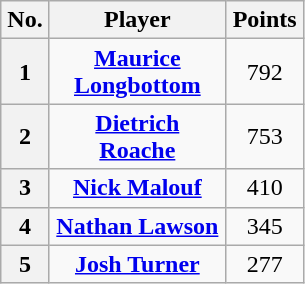<table class="wikitable sortable" style="text-align:center">
<tr>
<th width=25>No.</th>
<th width=110>Player</th>
<th width=45>Points</th>
</tr>
<tr>
<th>1</th>
<td><strong><a href='#'>Maurice Longbottom</a></strong></td>
<td>792</td>
</tr>
<tr>
<th>2</th>
<td><strong><a href='#'>Dietrich Roache</a></strong></td>
<td>753</td>
</tr>
<tr>
<th>3</th>
<td><strong><a href='#'>Nick Malouf</a></strong></td>
<td>410</td>
</tr>
<tr>
<th>4</th>
<td><a href='#'><strong>Nathan Lawson</strong></a></td>
<td>345</td>
</tr>
<tr>
<th>5</th>
<td><a href='#'><strong>Josh Turner</strong></a></td>
<td>277</td>
</tr>
</table>
